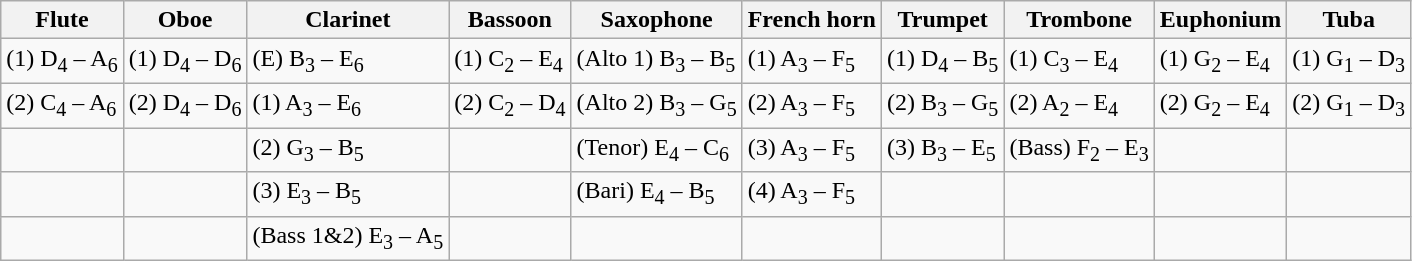<table class="wikitable">
<tr>
<th>Flute</th>
<th>Oboe</th>
<th>Clarinet</th>
<th>Bassoon</th>
<th>Saxophone</th>
<th>French horn</th>
<th>Trumpet</th>
<th>Trombone</th>
<th>Euphonium</th>
<th>Tuba</th>
</tr>
<tr>
<td>(1) D<sub>4</sub> – A<sub>6</sub></td>
<td>(1) D<sub>4</sub> – D<sub>6</sub></td>
<td>(E) B<sub>3</sub> – E<sub>6</sub></td>
<td>(1) C<sub>2</sub> – E<sub>4</sub></td>
<td>(Alto 1) B<sub>3</sub> – B<sub>5</sub></td>
<td>(1) A<sub>3</sub> – F<sub>5</sub></td>
<td>(1) D<sub>4</sub> – B<sub>5</sub></td>
<td>(1) C<sub>3</sub> – E<sub>4</sub></td>
<td>(1) G<sub>2</sub> – E<sub>4</sub></td>
<td>(1) G<sub>1</sub> – D<sub>3</sub></td>
</tr>
<tr>
<td>(2) C<sub>4</sub> – A<sub>6</sub></td>
<td>(2) D<sub>4</sub> – D<sub>6</sub></td>
<td>(1) A<sub>3</sub> – E<sub>6</sub></td>
<td>(2) C<sub>2</sub> – D<sub>4</sub></td>
<td>(Alto 2) B<sub>3</sub> – G<sub>5</sub></td>
<td>(2) A<sub>3</sub> – F<sub>5</sub></td>
<td>(2) B<sub>3</sub> – G<sub>5</sub></td>
<td>(2) A<sub>2</sub> – E<sub>4</sub></td>
<td>(2) G<sub>2</sub> – E<sub>4</sub></td>
<td>(2) G<sub>1</sub> – D<sub>3</sub></td>
</tr>
<tr>
<td></td>
<td></td>
<td>(2) G<sub>3</sub> – B<sub>5</sub></td>
<td></td>
<td>(Tenor) E<sub>4</sub> – C<sub>6</sub></td>
<td>(3) A<sub>3</sub> – F<sub>5</sub></td>
<td>(3) B<sub>3</sub> – E<sub>5</sub></td>
<td>(Bass) F<sub>2</sub> – E<sub>3</sub></td>
<td></td>
<td></td>
</tr>
<tr>
<td></td>
<td></td>
<td>(3) E<sub>3</sub> – B<sub>5</sub></td>
<td></td>
<td>(Bari) E<sub>4</sub> – B<sub>5</sub></td>
<td>(4) A<sub>3</sub> – F<sub>5</sub></td>
<td></td>
<td></td>
<td></td>
<td></td>
</tr>
<tr>
<td></td>
<td></td>
<td>(Bass 1&2) E<sub>3</sub> – A<sub>5</sub></td>
<td></td>
<td></td>
<td></td>
<td></td>
<td></td>
<td></td>
<td></td>
</tr>
</table>
